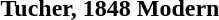<table>
<tr>
<th>Tucher, 1848</th>
<th>Modern</th>
</tr>
<tr>
<td valign=top></td>
<td></td>
</tr>
</table>
